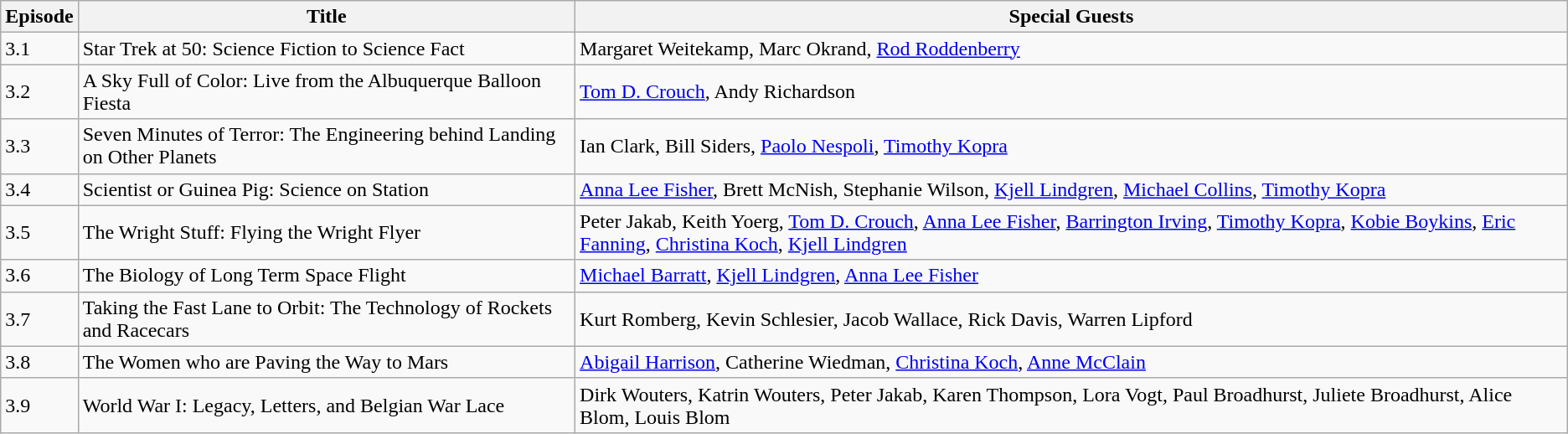<table class="wikitable">
<tr>
<th>Episode</th>
<th>Title</th>
<th>Special Guests</th>
</tr>
<tr>
<td>3.1</td>
<td>Star Trek at 50: Science Fiction to Science Fact</td>
<td>Margaret Weitekamp, Marc Okrand, <a href='#'>Rod Roddenberry</a></td>
</tr>
<tr>
<td>3.2</td>
<td>A Sky Full of Color: Live from the Albuquerque Balloon Fiesta</td>
<td><a href='#'>Tom D. Crouch</a>, Andy Richardson</td>
</tr>
<tr>
<td>3.3</td>
<td>Seven Minutes of Terror: The Engineering behind Landing on Other Planets</td>
<td>Ian Clark, Bill Siders, <a href='#'>Paolo Nespoli</a>, <a href='#'>Timothy Kopra</a></td>
</tr>
<tr>
<td>3.4</td>
<td>Scientist or Guinea Pig: Science on Station</td>
<td><a href='#'>Anna Lee Fisher</a>, Brett McNish, Stephanie Wilson, <a href='#'>Kjell Lindgren</a>, <a href='#'>Michael Collins</a>, <a href='#'>Timothy Kopra</a></td>
</tr>
<tr>
<td>3.5</td>
<td>The Wright Stuff: Flying the Wright Flyer</td>
<td>Peter Jakab, Keith Yoerg, <a href='#'>Tom D. Crouch</a>, <a href='#'>Anna Lee Fisher</a>, <a href='#'>Barrington Irving</a>, <a href='#'>Timothy Kopra</a>, <a href='#'>Kobie Boykins</a>, <a href='#'>Eric Fanning</a>, <a href='#'>Christina Koch</a>, <a href='#'>Kjell Lindgren</a></td>
</tr>
<tr>
<td>3.6</td>
<td>The Biology of Long Term Space Flight</td>
<td><a href='#'>Michael Barratt</a>, <a href='#'>Kjell Lindgren</a>, <a href='#'>Anna Lee Fisher</a></td>
</tr>
<tr>
<td>3.7</td>
<td>Taking the Fast Lane to Orbit: The Technology of Rockets and Racecars</td>
<td>Kurt Romberg, Kevin Schlesier, Jacob Wallace, Rick Davis, Warren Lipford</td>
</tr>
<tr>
<td>3.8</td>
<td>The Women who are Paving the Way to Mars</td>
<td><a href='#'>Abigail Harrison</a>, Catherine Wiedman, <a href='#'>Christina Koch</a>, <a href='#'>Anne McClain</a></td>
</tr>
<tr>
<td>3.9</td>
<td>World War I: Legacy, Letters, and Belgian War Lace</td>
<td>Dirk Wouters, Katrin Wouters, Peter Jakab, Karen Thompson, Lora Vogt, Paul Broadhurst, Juliete Broadhurst, Alice Blom, Louis Blom</td>
</tr>
</table>
